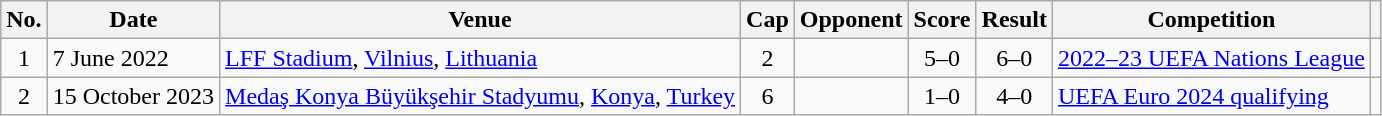<table class="wikitable sortable">
<tr>
<th scope="col">No.</th>
<th scope="col">Date</th>
<th scope="col">Venue</th>
<th scope="col">Cap</th>
<th scope="col">Opponent</th>
<th scope="col">Score</th>
<th scope="col">Result</th>
<th scope="col">Competition</th>
<th scope="col" class="unsortable"></th>
</tr>
<tr>
<td style="text-align: center;">1</td>
<td>7 June 2022</td>
<td><a href='#'>LFF Stadium</a>, <a href='#'>Vilnius</a>, <a href='#'>Lithuania</a></td>
<td style="text-align: center;">2</td>
<td></td>
<td style="text-align: center;">5–0</td>
<td style="text-align: center;">6–0</td>
<td><a href='#'>2022–23 UEFA Nations League</a></td>
<td style="text-align: center;"></td>
</tr>
<tr>
<td style="text-align: center;">2</td>
<td>15 October 2023</td>
<td><a href='#'>Medaş Konya Büyükşehir Stadyumu</a>, <a href='#'>Konya</a>, <a href='#'>Turkey</a></td>
<td style="text-align: center;">6</td>
<td></td>
<td style="text-align: center;">1–0</td>
<td style="text-align: center;">4–0</td>
<td><a href='#'>UEFA Euro 2024 qualifying</a></td>
<td style="text-align: center;"></td>
</tr>
</table>
